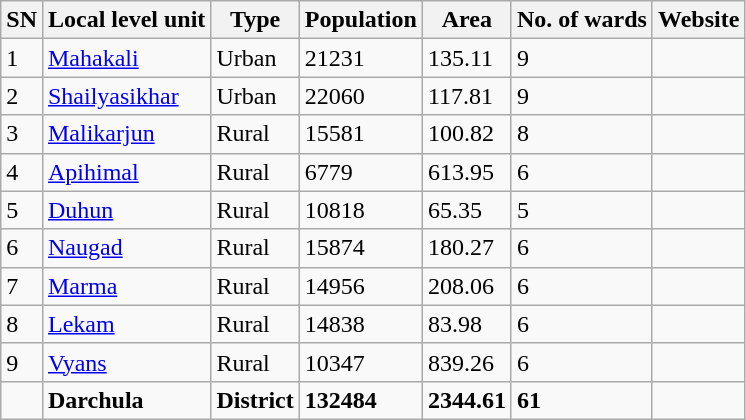<table class="wikitable">
<tr>
<th>SN</th>
<th>Local level unit</th>
<th>Type</th>
<th>Population</th>
<th>Area</th>
<th>No. of wards</th>
<th>Website</th>
</tr>
<tr>
<td>1</td>
<td><a href='#'>Mahakali</a></td>
<td>Urban</td>
<td>21231</td>
<td>135.11</td>
<td>9</td>
<td></td>
</tr>
<tr>
<td>2</td>
<td><a href='#'>Shailyasikhar</a></td>
<td>Urban</td>
<td>22060</td>
<td>117.81</td>
<td>9</td>
<td></td>
</tr>
<tr>
<td>3</td>
<td><a href='#'>Malikarjun</a></td>
<td>Rural</td>
<td>15581</td>
<td>100.82</td>
<td>8</td>
<td></td>
</tr>
<tr>
<td>4</td>
<td><a href='#'>Apihimal</a></td>
<td>Rural</td>
<td>6779</td>
<td>613.95</td>
<td>6</td>
<td></td>
</tr>
<tr>
<td>5</td>
<td><a href='#'>Duhun</a></td>
<td>Rural</td>
<td>10818</td>
<td>65.35</td>
<td>5</td>
<td></td>
</tr>
<tr>
<td>6</td>
<td><a href='#'>Naugad</a></td>
<td>Rural</td>
<td>15874</td>
<td>180.27</td>
<td>6</td>
<td></td>
</tr>
<tr>
<td>7</td>
<td><a href='#'>Marma</a></td>
<td>Rural</td>
<td>14956</td>
<td>208.06</td>
<td>6</td>
<td></td>
</tr>
<tr>
<td>8</td>
<td><a href='#'>Lekam</a></td>
<td>Rural</td>
<td>14838</td>
<td>83.98</td>
<td>6</td>
<td></td>
</tr>
<tr>
<td>9</td>
<td><a href='#'>Vyans</a></td>
<td>Rural</td>
<td>10347</td>
<td>839.26</td>
<td>6</td>
<td></td>
</tr>
<tr>
<td></td>
<td><strong>Darchula</strong></td>
<td><strong>District</strong></td>
<td><strong> 132484</strong></td>
<td><strong>2344.61</strong></td>
<td><strong>61 </strong></td>
<td></td>
</tr>
</table>
